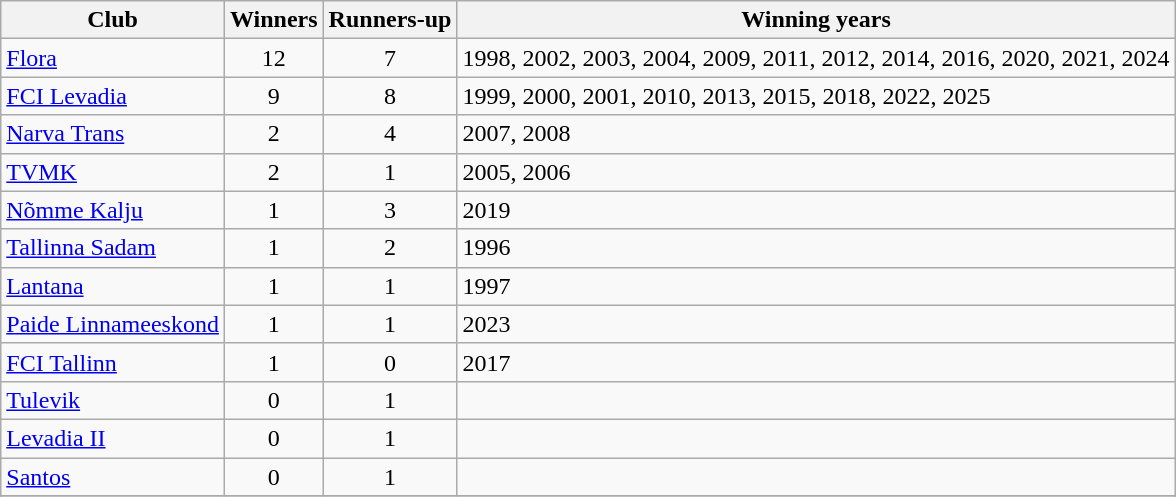<table class="wikitable" style="text-align:center;">
<tr>
<th>Club</th>
<th>Winners</th>
<th>Runners-up</th>
<th>Winning years</th>
</tr>
<tr>
<td align=left><a href='#'>Flora</a></td>
<td>12</td>
<td>7</td>
<td align=left>1998, 2002, 2003, 2004, 2009, 2011, 2012, 2014, 2016, 2020, 2021, 2024</td>
</tr>
<tr>
<td align=left><a href='#'>FCI Levadia</a></td>
<td>9</td>
<td>8</td>
<td align=left>1999, 2000, 2001, 2010, 2013, 2015, 2018, 2022, 2025</td>
</tr>
<tr>
<td align=left><a href='#'>Narva Trans</a></td>
<td>2</td>
<td>4</td>
<td align=left>2007, 2008</td>
</tr>
<tr>
<td align=left><a href='#'>TVMK</a></td>
<td>2</td>
<td>1</td>
<td align=left>2005, 2006</td>
</tr>
<tr>
<td align="left"><a href='#'>Nõmme Kalju</a></td>
<td>1</td>
<td>3</td>
<td align="left">2019</td>
</tr>
<tr>
<td align=left><a href='#'>Tallinna Sadam</a></td>
<td>1</td>
<td>2</td>
<td align=left>1996</td>
</tr>
<tr>
<td align=left><a href='#'>Lantana</a></td>
<td>1</td>
<td>1</td>
<td align=left>1997</td>
</tr>
<tr>
<td align="left"><a href='#'>Paide Linnameeskond</a></td>
<td>1</td>
<td>1</td>
<td align=left>2023</td>
</tr>
<tr>
<td align=left><a href='#'>FCI Tallinn</a></td>
<td>1</td>
<td>0</td>
<td align=left>2017</td>
</tr>
<tr>
<td align=left><a href='#'>Tulevik</a></td>
<td>0</td>
<td>1</td>
<td></td>
</tr>
<tr>
<td align=left><a href='#'>Levadia II</a></td>
<td>0</td>
<td>1</td>
<td></td>
</tr>
<tr>
<td align=left><a href='#'>Santos</a></td>
<td>0</td>
<td>1</td>
<td></td>
</tr>
<tr>
</tr>
</table>
